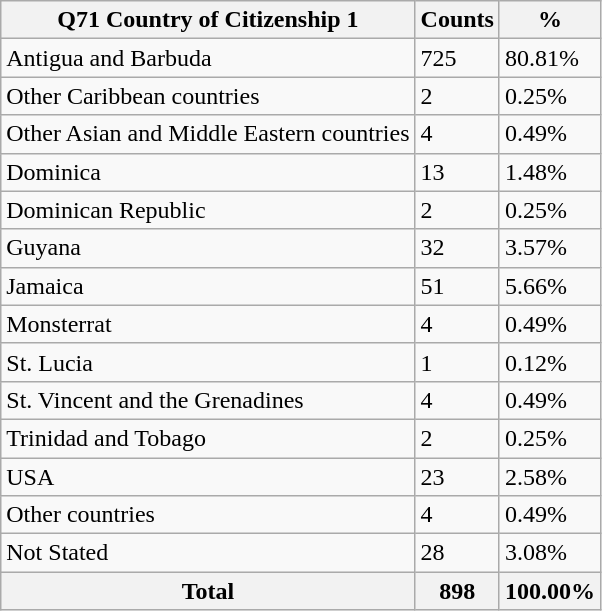<table class="wikitable sortable">
<tr>
<th>Q71 Country of Citizenship 1</th>
<th>Counts</th>
<th>%</th>
</tr>
<tr>
<td>Antigua and Barbuda</td>
<td>725</td>
<td>80.81%</td>
</tr>
<tr>
<td>Other Caribbean countries</td>
<td>2</td>
<td>0.25%</td>
</tr>
<tr>
<td>Other Asian and Middle Eastern countries</td>
<td>4</td>
<td>0.49%</td>
</tr>
<tr>
<td>Dominica</td>
<td>13</td>
<td>1.48%</td>
</tr>
<tr>
<td>Dominican Republic</td>
<td>2</td>
<td>0.25%</td>
</tr>
<tr>
<td>Guyana</td>
<td>32</td>
<td>3.57%</td>
</tr>
<tr>
<td>Jamaica</td>
<td>51</td>
<td>5.66%</td>
</tr>
<tr>
<td>Monsterrat</td>
<td>4</td>
<td>0.49%</td>
</tr>
<tr>
<td>St. Lucia</td>
<td>1</td>
<td>0.12%</td>
</tr>
<tr>
<td>St. Vincent and the Grenadines</td>
<td>4</td>
<td>0.49%</td>
</tr>
<tr>
<td>Trinidad and Tobago</td>
<td>2</td>
<td>0.25%</td>
</tr>
<tr>
<td>USA</td>
<td>23</td>
<td>2.58%</td>
</tr>
<tr>
<td>Other countries</td>
<td>4</td>
<td>0.49%</td>
</tr>
<tr>
<td>Not Stated</td>
<td>28</td>
<td>3.08%</td>
</tr>
<tr>
<th>Total</th>
<th>898</th>
<th>100.00%</th>
</tr>
</table>
